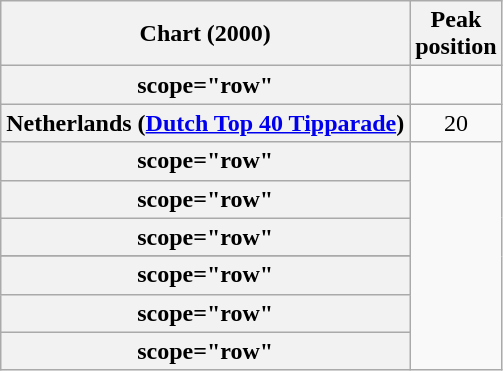<table class="wikitable sortable plainrowheaders" style="text-align:center;">
<tr>
<th scope="col">Chart (2000)</th>
<th scope="col">Peak<br>position</th>
</tr>
<tr>
<th>scope="row"</th>
</tr>
<tr>
<th scope="row">Netherlands (<a href='#'>Dutch Top 40 Tipparade</a>)</th>
<td>20</td>
</tr>
<tr>
<th>scope="row"</th>
</tr>
<tr>
<th>scope="row"</th>
</tr>
<tr>
<th>scope="row"</th>
</tr>
<tr>
</tr>
<tr>
<th>scope="row"</th>
</tr>
<tr>
<th>scope="row"</th>
</tr>
<tr>
<th>scope="row"</th>
</tr>
</table>
